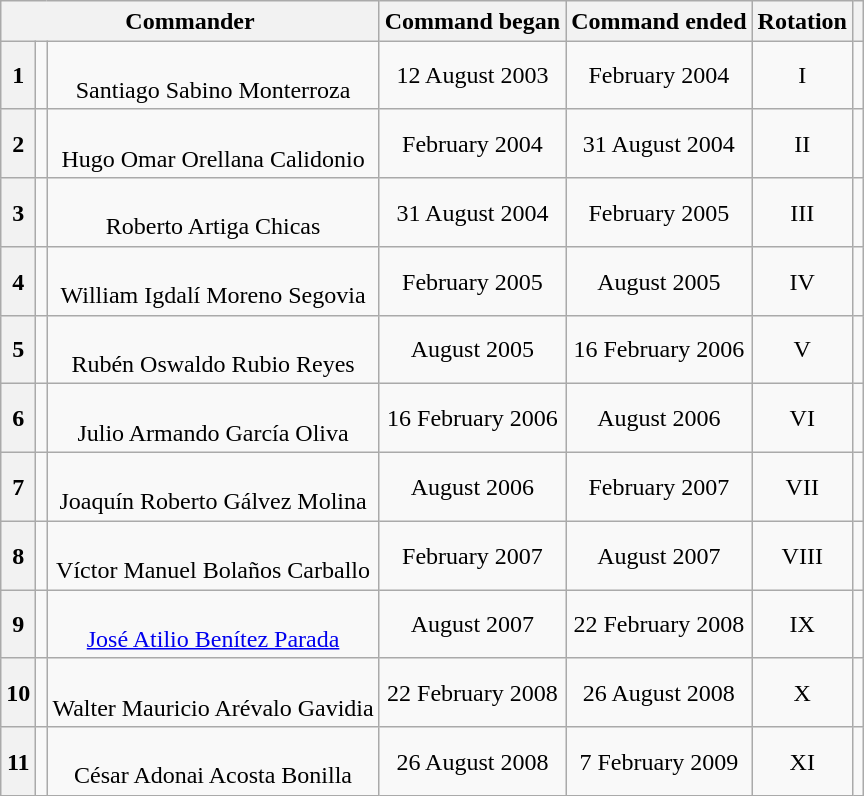<table class="wikitable" style="text-align:center; line-height:1.2">
<tr>
<th colspan="3">Commander</th>
<th>Command began</th>
<th>Command ended</th>
<th>Rotation</th>
<th></th>
</tr>
<tr>
<th>1</th>
<td></td>
<td><br>Santiago Sabino Monterroza</td>
<td>12 August 2003</td>
<td>February 2004</td>
<td>I</td>
<td></td>
</tr>
<tr>
<th>2</th>
<td></td>
<td><br>Hugo Omar Orellana Calidonio</td>
<td>February 2004</td>
<td>31 August 2004</td>
<td>II</td>
<td></td>
</tr>
<tr>
<th>3</th>
<td></td>
<td><br>Roberto Artiga Chicas</td>
<td>31 August 2004</td>
<td>February 2005</td>
<td>III</td>
<td></td>
</tr>
<tr>
<th>4</th>
<td></td>
<td><br>William Igdalí Moreno Segovia</td>
<td>February 2005</td>
<td>August 2005</td>
<td>IV</td>
<td></td>
</tr>
<tr>
<th>5</th>
<td></td>
<td><br>Rubén Oswaldo Rubio Reyes</td>
<td>August 2005</td>
<td>16 February 2006</td>
<td>V</td>
<td></td>
</tr>
<tr>
<th>6</th>
<td></td>
<td><br>Julio Armando García Oliva</td>
<td>16 February 2006</td>
<td>August 2006</td>
<td>VI</td>
<td></td>
</tr>
<tr>
<th>7</th>
<td></td>
<td><br>Joaquín Roberto Gálvez Molina</td>
<td>August 2006</td>
<td>February 2007</td>
<td>VII</td>
<td></td>
</tr>
<tr>
<th>8</th>
<td></td>
<td><br>Víctor Manuel Bolaños Carballo</td>
<td>February 2007</td>
<td>August 2007</td>
<td>VIII</td>
<td></td>
</tr>
<tr>
<th>9</th>
<td></td>
<td><a href='#'><br>José Atilio Benítez Parada</a></td>
<td>August 2007</td>
<td>22 February 2008</td>
<td>IX</td>
<td></td>
</tr>
<tr>
<th>10</th>
<td></td>
<td><br>Walter Mauricio Arévalo Gavidia</td>
<td>22 February 2008</td>
<td>26 August 2008</td>
<td>X</td>
<td></td>
</tr>
<tr>
<th>11</th>
<td></td>
<td><br>César Adonai Acosta Bonilla</td>
<td>26 August 2008</td>
<td>7 February 2009</td>
<td>XI</td>
<td></td>
</tr>
</table>
